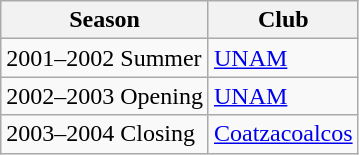<table class="wikitable sortable"">
<tr>
<th>Season</th>
<th>Club</th>
</tr>
<tr>
<td>2001–2002 Summer</td>
<td><a href='#'>UNAM</a></td>
</tr>
<tr>
<td>2002–2003 Opening</td>
<td><a href='#'>UNAM</a></td>
</tr>
<tr>
<td>2003–2004 Closing</td>
<td><a href='#'>Coatzacoalcos</a></td>
</tr>
</table>
